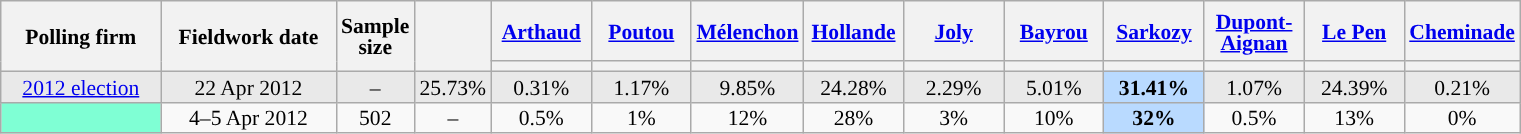<table class="wikitable sortable" style="text-align:center;font-size:90%;line-height:14px;">
<tr style="height:40px;">
<th style="width:100px;" rowspan="2">Polling firm</th>
<th style="width:110px;" rowspan="2">Fieldwork date</th>
<th style="width:35px;" rowspan="2">Sample<br>size</th>
<th style="width:30px;" rowspan="2"></th>
<th class="unsortable" style="width:60px;"><a href='#'>Arthaud</a><br></th>
<th class="unsortable" style="width:60px;"><a href='#'>Poutou</a><br></th>
<th class="unsortable" style="width:60px;"><a href='#'>Mélenchon</a><br></th>
<th class="unsortable" style="width:60px;"><a href='#'>Hollande</a><br></th>
<th class="unsortable" style="width:60px;"><a href='#'>Joly</a><br></th>
<th class="unsortable" style="width:60px;"><a href='#'>Bayrou</a><br></th>
<th class="unsortable" style="width:60px;"><a href='#'>Sarkozy</a><br></th>
<th class="unsortable" style="width:60px;"><a href='#'>Dupont-Aignan</a><br></th>
<th class="unsortable" style="width:60px;"><a href='#'>Le Pen</a><br></th>
<th class="unsortable" style="width:60px;"><a href='#'>Cheminade</a><br></th>
</tr>
<tr>
<th style="background:"></th>
<th style="background:"></th>
<th style="background:"></th>
<th style="background:"></th>
<th style="background:"></th>
<th style="background:"></th>
<th style="background:"></th>
<th style="background:"></th>
<th style="background:"></th>
<th style="background:"></th>
</tr>
<tr style="background:#E9E9E9;">
<td><a href='#'>2012 election</a></td>
<td data-sort-value="2012-04-22">22 Apr 2012</td>
<td>–</td>
<td>25.73%</td>
<td>0.31%</td>
<td>1.17%</td>
<td>9.85%</td>
<td>24.28%</td>
<td>2.29%</td>
<td>5.01%</td>
<td style="background:#B9DAFF;"><strong>31.41%</strong></td>
<td>1.07%</td>
<td>24.39%</td>
<td>0.21%</td>
</tr>
<tr>
<td style="background:aquamarine;"> </td>
<td data-sort-value="2012-04-05">4–5 Apr 2012</td>
<td>502</td>
<td>–</td>
<td>0.5%</td>
<td>1%</td>
<td>12%</td>
<td>28%</td>
<td>3%</td>
<td>10%</td>
<td style="background:#B9DAFF;"><strong>32%</strong></td>
<td>0.5%</td>
<td>13%</td>
<td>0%</td>
</tr>
</table>
